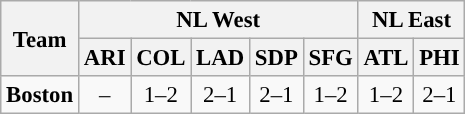<table class="wikitable" style="text-align:center; font-size: 95%;">
<tr>
<th rowspan=2>Team</th>
<th colspan=5>NL West</th>
<th colspan=2>NL East</th>
</tr>
<tr>
<th><strong>ARI</strong></th>
<th><strong>COL</strong></th>
<th><strong>LAD</strong></th>
<th><strong>SDP</strong></th>
<th><strong>SFG</strong></th>
<th><strong>ATL</strong></th>
<th><strong>PHI</strong></th>
</tr>
<tr>
<td><strong>Boston</strong></td>
<td>–</td>
<td>1–2</td>
<td>2–1</td>
<td>2–1</td>
<td>1–2</td>
<td>1–2</td>
<td>2–1</td>
</tr>
</table>
